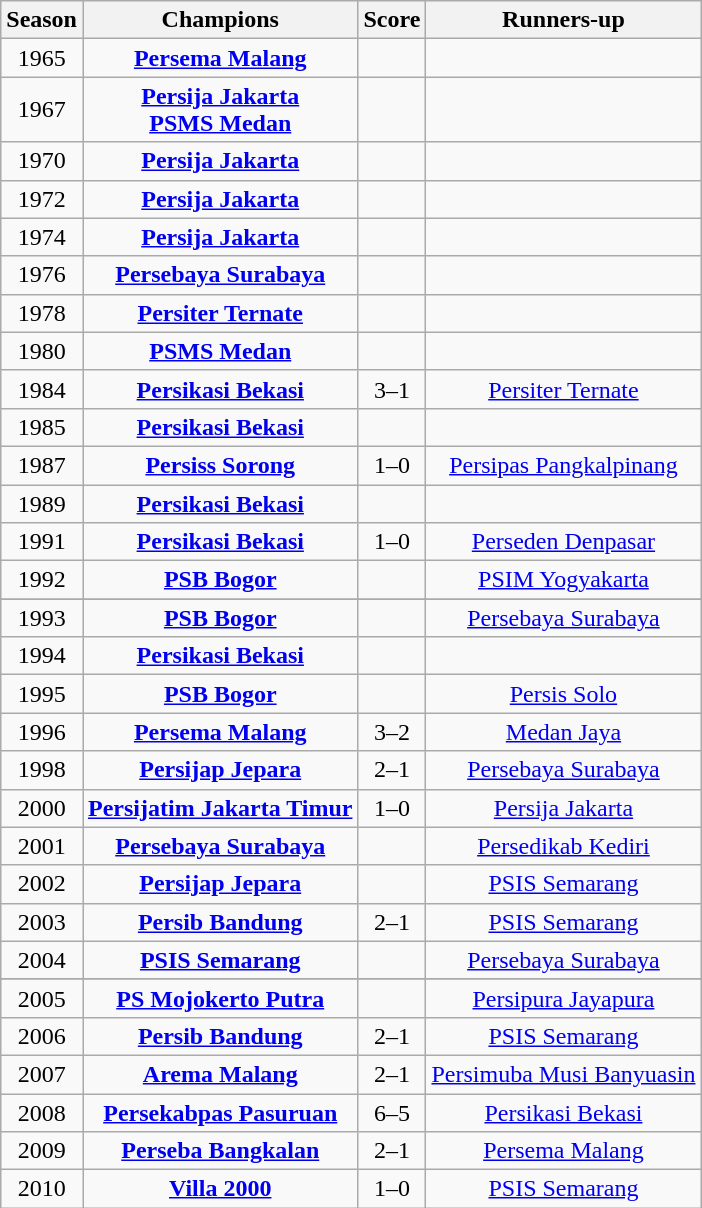<table class="wikitable" style="text-align:center;">
<tr>
<th>Season</th>
<th>Champions</th>
<th>Score</th>
<th>Runners-up</th>
</tr>
<tr>
<td>1965</td>
<td><strong><a href='#'>Persema Malang</a></strong></td>
<td></td>
<td></td>
</tr>
<tr>
<td>1967</td>
<td><strong><a href='#'>Persija Jakarta</a></strong><br><strong><a href='#'>PSMS Medan</a></strong></td>
<td></td>
<td></td>
</tr>
<tr>
<td>1970</td>
<td><strong><a href='#'>Persija Jakarta</a></strong></td>
<td></td>
<td></td>
</tr>
<tr>
<td>1972</td>
<td><strong><a href='#'>Persija Jakarta</a></strong></td>
<td></td>
<td></td>
</tr>
<tr>
<td>1974</td>
<td><strong><a href='#'>Persija Jakarta</a></strong></td>
<td></td>
<td></td>
</tr>
<tr>
<td>1976</td>
<td><strong><a href='#'>Persebaya Surabaya</a></strong></td>
<td></td>
<td></td>
</tr>
<tr>
<td>1978</td>
<td><strong><a href='#'>Persiter Ternate</a></strong></td>
<td></td>
<td></td>
</tr>
<tr>
<td>1980</td>
<td><strong><a href='#'>PSMS Medan</a></strong></td>
<td></td>
<td></td>
</tr>
<tr>
<td>1984</td>
<td><strong><a href='#'>Persikasi Bekasi</a></strong></td>
<td>3–1</td>
<td><a href='#'>Persiter Ternate</a></td>
</tr>
<tr>
<td>1985</td>
<td><strong><a href='#'>Persikasi Bekasi</a></strong></td>
<td></td>
<td></td>
</tr>
<tr>
<td>1987</td>
<td><strong><a href='#'>Persiss Sorong</a></strong></td>
<td>1–0</td>
<td><a href='#'>Persipas Pangkalpinang</a></td>
</tr>
<tr>
<td>1989</td>
<td><strong><a href='#'>Persikasi Bekasi</a></strong></td>
<td></td>
<td></td>
</tr>
<tr>
<td>1991</td>
<td><strong><a href='#'>Persikasi Bekasi</a></strong></td>
<td>1–0</td>
<td><a href='#'>Perseden Denpasar</a></td>
</tr>
<tr>
<td>1992</td>
<td><strong><a href='#'>PSB Bogor</a></strong></td>
<td></td>
<td><a href='#'>PSIM Yogyakarta</a></td>
</tr>
<tr>
</tr>
<tr>
<td>1993</td>
<td><strong><a href='#'>PSB Bogor</a></strong></td>
<td></td>
<td><a href='#'>Persebaya Surabaya</a></td>
</tr>
<tr>
<td>1994</td>
<td><strong><a href='#'>Persikasi Bekasi</a></strong></td>
<td></td>
<td></td>
</tr>
<tr>
<td>1995</td>
<td><strong><a href='#'>PSB Bogor</a></strong></td>
<td></td>
<td><a href='#'>Persis Solo</a></td>
</tr>
<tr>
<td>1996</td>
<td><strong><a href='#'>Persema Malang</a></strong></td>
<td>3–2</td>
<td><a href='#'>Medan Jaya</a></td>
</tr>
<tr>
<td>1998</td>
<td><strong><a href='#'>Persijap Jepara</a></strong></td>
<td>2–1</td>
<td><a href='#'>Persebaya Surabaya</a></td>
</tr>
<tr>
<td>2000</td>
<td><strong><a href='#'>Persijatim Jakarta Timur</a></strong></td>
<td>1–0</td>
<td><a href='#'>Persija Jakarta</a></td>
</tr>
<tr>
<td>2001</td>
<td><strong><a href='#'>Persebaya Surabaya</a></strong></td>
<td></td>
<td><a href='#'>Persedikab Kediri</a></td>
</tr>
<tr>
<td>2002</td>
<td><strong><a href='#'>Persijap Jepara</a></strong></td>
<td></td>
<td><a href='#'>PSIS Semarang</a></td>
</tr>
<tr>
<td>2003</td>
<td><strong><a href='#'>Persib Bandung</a></strong></td>
<td>2–1</td>
<td><a href='#'>PSIS Semarang</a></td>
</tr>
<tr>
<td>2004</td>
<td><strong><a href='#'>PSIS Semarang</a></strong></td>
<td></td>
<td><a href='#'>Persebaya Surabaya</a></td>
</tr>
<tr>
</tr>
<tr>
<td>2005</td>
<td><strong><a href='#'>PS Mojokerto Putra</a></strong></td>
<td></td>
<td><a href='#'>Persipura Jayapura</a></td>
</tr>
<tr>
<td>2006</td>
<td><strong><a href='#'>Persib Bandung</a></strong></td>
<td>2–1</td>
<td><a href='#'>PSIS Semarang</a></td>
</tr>
<tr>
<td>2007</td>
<td><strong><a href='#'>Arema Malang</a></strong></td>
<td>2–1</td>
<td><a href='#'>Persimuba Musi Banyuasin</a></td>
</tr>
<tr>
<td>2008</td>
<td><strong><a href='#'>Persekabpas Pasuruan</a></strong></td>
<td>6–5 </td>
<td><a href='#'>Persikasi Bekasi</a></td>
</tr>
<tr>
<td>2009</td>
<td><strong><a href='#'>Perseba Bangkalan</a></strong></td>
<td>2–1</td>
<td><a href='#'>Persema Malang</a></td>
</tr>
<tr>
<td>2010</td>
<td><strong><a href='#'>Villa 2000</a></strong></td>
<td>1–0</td>
<td><a href='#'>PSIS Semarang</a></td>
</tr>
</table>
